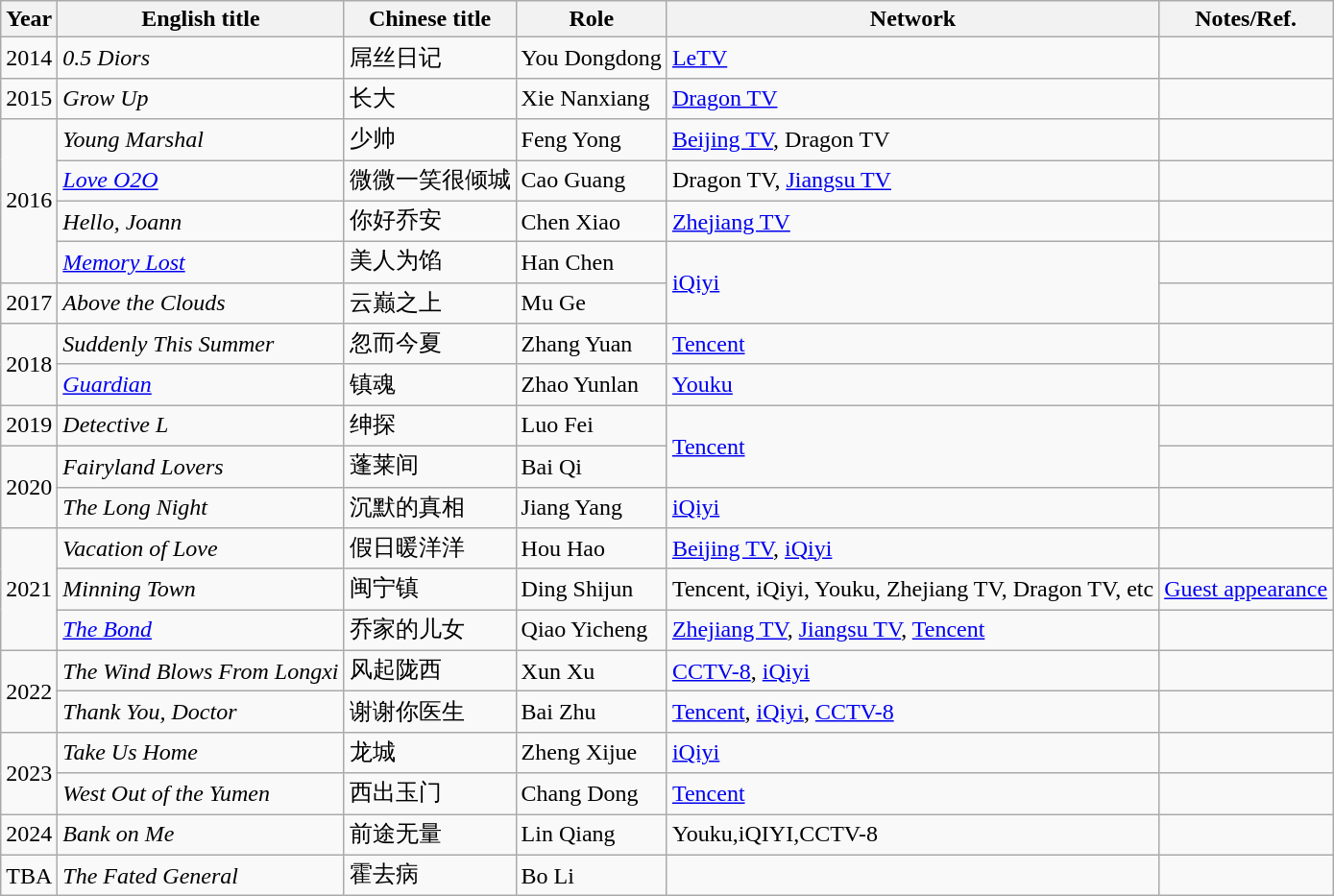<table class="wikitable">
<tr>
<th>Year</th>
<th>English title</th>
<th>Chinese title</th>
<th>Role</th>
<th>Network</th>
<th>Notes/Ref.</th>
</tr>
<tr>
<td>2014</td>
<td><em>0.5 Diors</em></td>
<td>屌丝日记</td>
<td>You Dongdong</td>
<td><a href='#'>LeTV</a></td>
<td></td>
</tr>
<tr>
<td>2015</td>
<td><em>Grow Up</em></td>
<td>长大</td>
<td>Xie Nanxiang</td>
<td><a href='#'>Dragon TV</a></td>
<td></td>
</tr>
<tr>
<td rowspan=4>2016</td>
<td><em>Young Marshal</em></td>
<td>少帅</td>
<td>Feng Yong</td>
<td><a href='#'>Beijing TV</a>, Dragon TV</td>
<td></td>
</tr>
<tr>
<td><em><a href='#'>Love O2O</a></em></td>
<td>微微一笑很倾城</td>
<td>Cao Guang</td>
<td>Dragon TV, <a href='#'>Jiangsu TV</a></td>
<td></td>
</tr>
<tr>
<td><em>Hello, Joann</em></td>
<td>你好乔安</td>
<td>Chen Xiao</td>
<td><a href='#'>Zhejiang TV</a></td>
<td></td>
</tr>
<tr>
<td><em><a href='#'>Memory Lost</a></em></td>
<td>美人为馅</td>
<td>Han Chen</td>
<td rowspan=2><a href='#'>iQiyi</a></td>
<td></td>
</tr>
<tr>
<td>2017</td>
<td><em>Above the Clouds</em></td>
<td>云巅之上</td>
<td>Mu Ge</td>
<td></td>
</tr>
<tr>
<td rowspan=2>2018</td>
<td><em>Suddenly This Summer</em></td>
<td>忽而今夏</td>
<td>Zhang Yuan</td>
<td><a href='#'>Tencent</a></td>
<td></td>
</tr>
<tr>
<td><em><a href='#'>Guardian</a></em></td>
<td>镇魂</td>
<td>Zhao Yunlan</td>
<td><a href='#'>Youku</a></td>
<td></td>
</tr>
<tr>
<td>2019</td>
<td><em>Detective L</em></td>
<td>绅探</td>
<td>Luo Fei</td>
<td rowspan=2><a href='#'>Tencent</a></td>
<td></td>
</tr>
<tr>
<td rowspan=2>2020</td>
<td><em>Fairyland Lovers</em></td>
<td>蓬莱间</td>
<td>Bai Qi</td>
<td></td>
</tr>
<tr>
<td><em>The Long Night</em></td>
<td>沉默的真相</td>
<td>Jiang Yang</td>
<td><a href='#'>iQiyi</a></td>
<td></td>
</tr>
<tr>
<td rowspan=3>2021</td>
<td><em>Vacation of Love</em></td>
<td>假日暖洋洋</td>
<td>Hou Hao</td>
<td><a href='#'>Beijing TV</a>, <a href='#'>iQiyi</a></td>
<td></td>
</tr>
<tr>
<td><em>Minning Town</em></td>
<td>闽宁镇</td>
<td>Ding Shijun</td>
<td>Tencent, iQiyi, Youku, Zhejiang TV, Dragon TV, etc</td>
<td><a href='#'>Guest appearance</a></td>
</tr>
<tr>
<td><em><a href='#'>The Bond</a></em></td>
<td>乔家的儿女</td>
<td>Qiao Yicheng</td>
<td><a href='#'>Zhejiang TV</a>, <a href='#'>Jiangsu TV</a>, <a href='#'>Tencent</a></td>
<td></td>
</tr>
<tr>
<td rowspan="2">2022</td>
<td><em>The Wind Blows From Longxi</em></td>
<td>风起陇西</td>
<td>Xun Xu</td>
<td><a href='#'>CCTV-8</a>, <a href='#'>iQiyi</a></td>
<td></td>
</tr>
<tr>
<td><em>Thank You, Doctor</em></td>
<td>谢谢你医生</td>
<td>Bai Zhu</td>
<td><a href='#'>Tencent</a>, <a href='#'>iQiyi</a>, <a href='#'>CCTV-8</a></td>
<td></td>
</tr>
<tr>
<td rowspan="2">2023</td>
<td><em>Take Us Home</em></td>
<td>龙城</td>
<td>Zheng Xijue</td>
<td><a href='#'>iQiyi</a></td>
<td></td>
</tr>
<tr>
<td><em>West Out of the Yumen</em></td>
<td>西出玉门</td>
<td>Chang Dong</td>
<td><a href='#'>Tencent</a></td>
<td></td>
</tr>
<tr>
<td>2024</td>
<td><em>Bank on Me</em></td>
<td>前途无量</td>
<td>Lin Qiang</td>
<td>Youku,iQIYI,CCTV-8</td>
<td></td>
</tr>
<tr>
<td>TBA</td>
<td><em>The Fated General</em></td>
<td>霍去病</td>
<td>Bo Li</td>
<td></td>
<td></td>
</tr>
</table>
